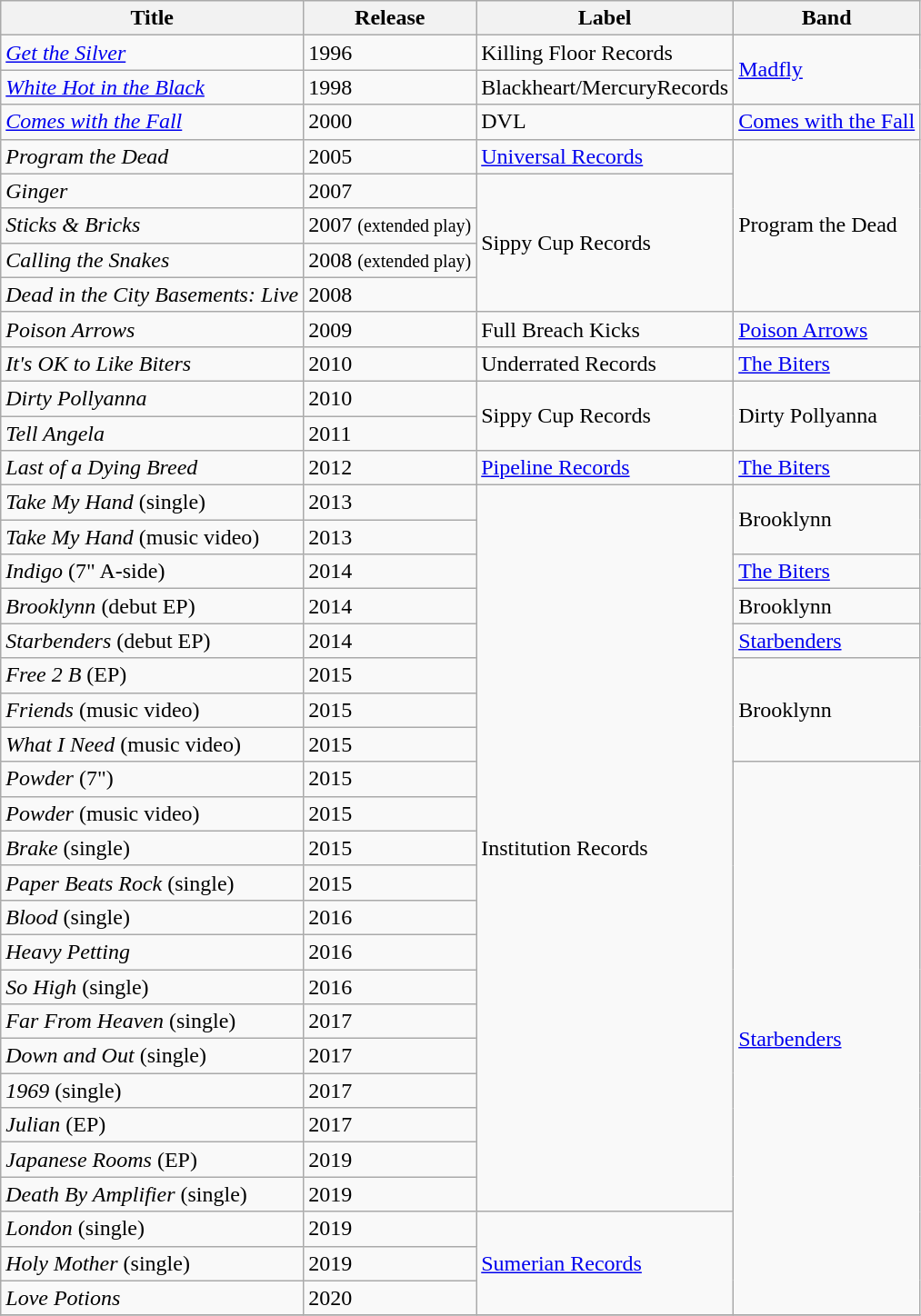<table class="wikitable">
<tr>
<th>Title</th>
<th>Release</th>
<th>Label</th>
<th>Band</th>
</tr>
<tr>
<td><em><a href='#'>Get the Silver</a></em></td>
<td>1996</td>
<td>Killing Floor Records</td>
<td rowspan=2><a href='#'>Madfly</a></td>
</tr>
<tr>
<td><em><a href='#'>White Hot in the Black</a></em></td>
<td>1998</td>
<td>Blackheart/MercuryRecords</td>
</tr>
<tr>
<td><em><a href='#'>Comes with the Fall</a></em></td>
<td>2000</td>
<td>DVL</td>
<td><a href='#'>Comes with the Fall</a></td>
</tr>
<tr>
<td><em>Program the Dead</em></td>
<td>2005</td>
<td><a href='#'>Universal Records</a></td>
<td rowspan=5>Program the Dead</td>
</tr>
<tr>
<td><em>Ginger</em></td>
<td>2007</td>
<td rowspan=4>Sippy Cup Records</td>
</tr>
<tr>
<td><em>Sticks & Bricks</em></td>
<td>2007 <small>(extended play)</small></td>
</tr>
<tr>
<td><em>Calling the Snakes</em></td>
<td>2008 <small>(extended play)</small></td>
</tr>
<tr>
<td><em>Dead in the City Basements: Live</em></td>
<td>2008</td>
</tr>
<tr>
<td><em>Poison Arrows</em></td>
<td>2009</td>
<td>Full Breach Kicks</td>
<td><a href='#'>Poison Arrows</a></td>
</tr>
<tr>
<td><em>It's OK to Like Biters</em></td>
<td>2010</td>
<td>Underrated Records</td>
<td><a href='#'>The Biters</a></td>
</tr>
<tr>
<td><em>Dirty Pollyanna</em></td>
<td>2010</td>
<td rowspan=2>Sippy Cup Records</td>
<td rowspan=2>Dirty Pollyanna</td>
</tr>
<tr>
<td><em>Tell Angela</em></td>
<td>2011</td>
</tr>
<tr>
<td><em>Last of a Dying Breed</em></td>
<td>2012</td>
<td><a href='#'>Pipeline Records</a></td>
<td><a href='#'>The Biters</a></td>
</tr>
<tr>
<td><em>Take My Hand</em> (single)</td>
<td>2013</td>
<td rowspan="21">Institution Records</td>
<td rowspan=2>Brooklynn</td>
</tr>
<tr>
<td><em>Take My Hand</em> (music video)</td>
<td>2013</td>
</tr>
<tr>
<td><em>Indigo</em> (7" A-side)</td>
<td>2014</td>
<td><a href='#'>The Biters</a></td>
</tr>
<tr>
<td><em>Brooklynn</em> (debut EP)</td>
<td>2014</td>
<td>Brooklynn</td>
</tr>
<tr>
<td><em>Starbenders</em> (debut EP)</td>
<td>2014</td>
<td><a href='#'>Starbenders</a></td>
</tr>
<tr>
<td><em>Free 2 B</em> (EP)</td>
<td>2015</td>
<td rowspan=3>Brooklynn</td>
</tr>
<tr>
<td><em>Friends</em> (music video)</td>
<td>2015</td>
</tr>
<tr>
<td><em>What I Need</em> (music video)</td>
<td>2015</td>
</tr>
<tr>
<td><em>Powder</em> (7")</td>
<td>2015</td>
<td rowspan="16"><a href='#'>Starbenders</a></td>
</tr>
<tr>
<td><em>Powder</em> (music video)</td>
<td>2015</td>
</tr>
<tr>
<td><em>Brake</em> (single)</td>
<td>2015</td>
</tr>
<tr>
<td><em>Paper Beats Rock</em> (single)</td>
<td>2015</td>
</tr>
<tr>
<td><em>Blood</em> (single)</td>
<td>2016</td>
</tr>
<tr>
<td><em>Heavy Petting</em></td>
<td>2016</td>
</tr>
<tr>
<td><em>So High</em> (single)</td>
<td>2016</td>
</tr>
<tr>
<td><em>Far From Heaven</em> (single)</td>
<td>2017</td>
</tr>
<tr>
<td><em>Down and Out</em> (single)</td>
<td>2017</td>
</tr>
<tr>
<td><em>1969</em> (single)</td>
<td>2017</td>
</tr>
<tr>
<td><em>Julian</em> (EP)</td>
<td>2017</td>
</tr>
<tr>
<td><em>Japanese Rooms</em> (EP)</td>
<td>2019</td>
</tr>
<tr>
<td><em>Death By Amplifier</em> (single)</td>
<td>2019</td>
</tr>
<tr>
<td><em>London</em> (single)</td>
<td>2019</td>
<td rowspan="3"><a href='#'>Sumerian Records</a></td>
</tr>
<tr>
<td><em>Holy Mother</em> (single)</td>
<td>2019</td>
</tr>
<tr>
<td><em>Love Potions</em></td>
<td>2020</td>
</tr>
<tr>
</tr>
</table>
